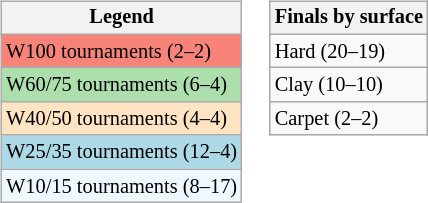<table>
<tr valign=top>
<td><br><table class=wikitable style="font-size:85%">
<tr>
<th>Legend</th>
</tr>
<tr style="background:#f88379;">
<td>W100 tournaments (2–2)</td>
</tr>
<tr style="background:#addfad;">
<td>W60/75 tournaments (6–4)</td>
</tr>
<tr style="background:#ffe4c4;">
<td>W40/50 tournaments (4–4)</td>
</tr>
<tr style="background:lightblue;">
<td>W25/35 tournaments (12–4)</td>
</tr>
<tr style="background:#f0f8ff;">
<td>W10/15 tournaments (8–17)</td>
</tr>
</table>
</td>
<td><br><table class=wikitable style="font-size:85%">
<tr>
<th>Finals by surface</th>
</tr>
<tr>
<td>Hard (20–19)</td>
</tr>
<tr>
<td>Clay (10–10)</td>
</tr>
<tr>
<td>Carpet (2–2)</td>
</tr>
</table>
</td>
</tr>
</table>
